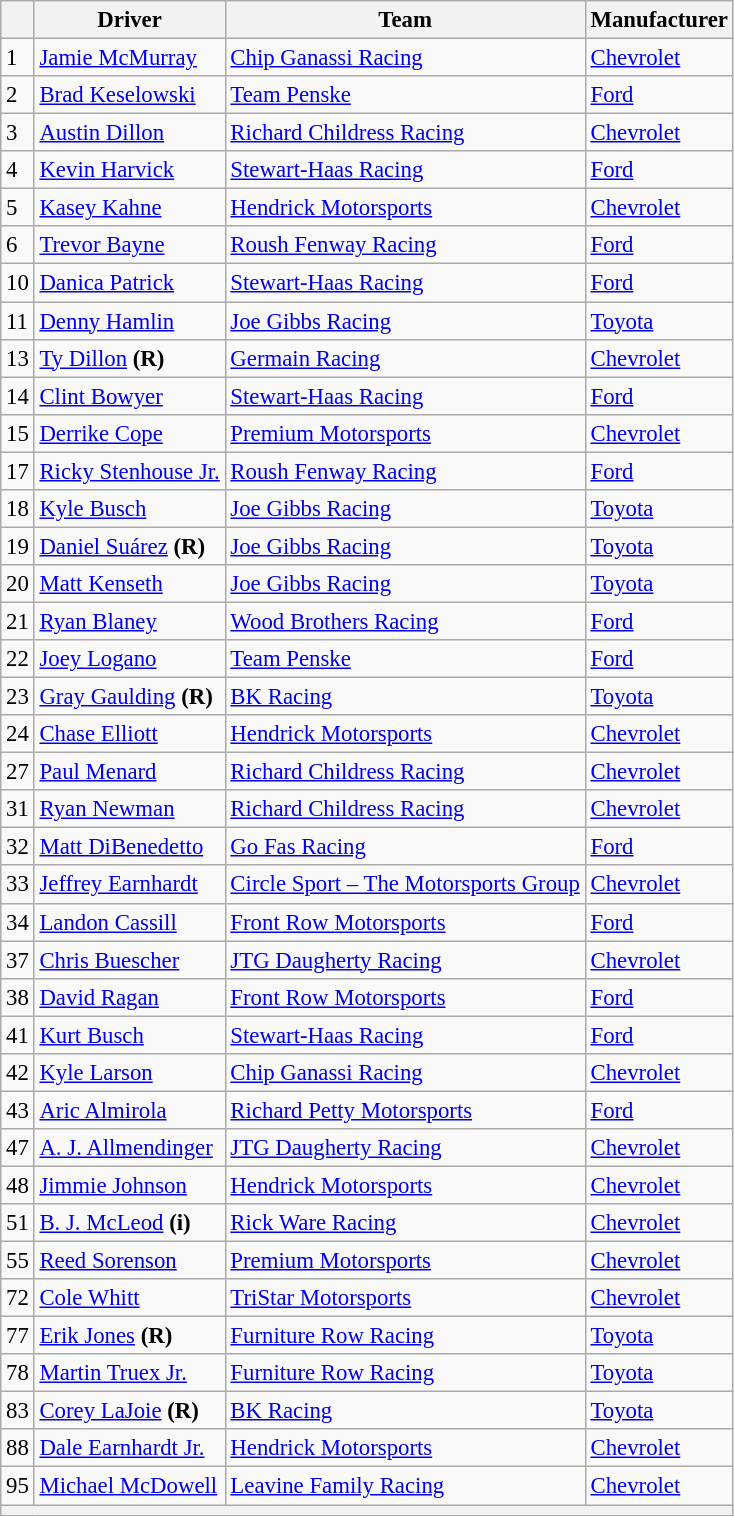<table class="wikitable" style="font-size:95%">
<tr>
<th></th>
<th>Driver</th>
<th>Team</th>
<th>Manufacturer</th>
</tr>
<tr>
<td>1</td>
<td><a href='#'>Jamie McMurray</a></td>
<td><a href='#'>Chip Ganassi Racing</a></td>
<td><a href='#'>Chevrolet</a></td>
</tr>
<tr>
<td>2</td>
<td><a href='#'>Brad Keselowski</a></td>
<td><a href='#'>Team Penske</a></td>
<td><a href='#'>Ford</a></td>
</tr>
<tr>
<td>3</td>
<td><a href='#'>Austin Dillon</a></td>
<td><a href='#'>Richard Childress Racing</a></td>
<td><a href='#'>Chevrolet</a></td>
</tr>
<tr>
<td>4</td>
<td><a href='#'>Kevin Harvick</a></td>
<td><a href='#'>Stewart-Haas Racing</a></td>
<td><a href='#'>Ford</a></td>
</tr>
<tr>
<td>5</td>
<td><a href='#'>Kasey Kahne</a></td>
<td><a href='#'>Hendrick Motorsports</a></td>
<td><a href='#'>Chevrolet</a></td>
</tr>
<tr>
<td>6</td>
<td><a href='#'>Trevor Bayne</a></td>
<td><a href='#'>Roush Fenway Racing</a></td>
<td><a href='#'>Ford</a></td>
</tr>
<tr>
<td>10</td>
<td><a href='#'>Danica Patrick</a></td>
<td><a href='#'>Stewart-Haas Racing</a></td>
<td><a href='#'>Ford</a></td>
</tr>
<tr>
<td>11</td>
<td><a href='#'>Denny Hamlin</a></td>
<td><a href='#'>Joe Gibbs Racing</a></td>
<td><a href='#'>Toyota</a></td>
</tr>
<tr>
<td>13</td>
<td><a href='#'>Ty Dillon</a> <strong>(R)</strong></td>
<td><a href='#'>Germain Racing</a></td>
<td><a href='#'>Chevrolet</a></td>
</tr>
<tr>
<td>14</td>
<td><a href='#'>Clint Bowyer</a></td>
<td><a href='#'>Stewart-Haas Racing</a></td>
<td><a href='#'>Ford</a></td>
</tr>
<tr>
<td>15</td>
<td><a href='#'>Derrike Cope</a></td>
<td><a href='#'>Premium Motorsports</a></td>
<td><a href='#'>Chevrolet</a></td>
</tr>
<tr>
<td>17</td>
<td><a href='#'>Ricky Stenhouse Jr.</a></td>
<td><a href='#'>Roush Fenway Racing</a></td>
<td><a href='#'>Ford</a></td>
</tr>
<tr>
<td>18</td>
<td><a href='#'>Kyle Busch</a></td>
<td><a href='#'>Joe Gibbs Racing</a></td>
<td><a href='#'>Toyota</a></td>
</tr>
<tr>
<td>19</td>
<td><a href='#'>Daniel Suárez</a> <strong>(R)</strong></td>
<td><a href='#'>Joe Gibbs Racing</a></td>
<td><a href='#'>Toyota</a></td>
</tr>
<tr>
<td>20</td>
<td><a href='#'>Matt Kenseth</a></td>
<td><a href='#'>Joe Gibbs Racing</a></td>
<td><a href='#'>Toyota</a></td>
</tr>
<tr>
<td>21</td>
<td><a href='#'>Ryan Blaney</a></td>
<td><a href='#'>Wood Brothers Racing</a></td>
<td><a href='#'>Ford</a></td>
</tr>
<tr>
<td>22</td>
<td><a href='#'>Joey Logano</a></td>
<td><a href='#'>Team Penske</a></td>
<td><a href='#'>Ford</a></td>
</tr>
<tr>
<td>23</td>
<td><a href='#'>Gray Gaulding</a> <strong>(R)</strong></td>
<td><a href='#'>BK Racing</a></td>
<td><a href='#'>Toyota</a></td>
</tr>
<tr>
<td>24</td>
<td><a href='#'>Chase Elliott</a></td>
<td><a href='#'>Hendrick Motorsports</a></td>
<td><a href='#'>Chevrolet</a></td>
</tr>
<tr>
<td>27</td>
<td><a href='#'>Paul Menard</a></td>
<td><a href='#'>Richard Childress Racing</a></td>
<td><a href='#'>Chevrolet</a></td>
</tr>
<tr>
<td>31</td>
<td><a href='#'>Ryan Newman</a></td>
<td><a href='#'>Richard Childress Racing</a></td>
<td><a href='#'>Chevrolet</a></td>
</tr>
<tr>
<td>32</td>
<td><a href='#'>Matt DiBenedetto</a></td>
<td><a href='#'>Go Fas Racing</a></td>
<td><a href='#'>Ford</a></td>
</tr>
<tr>
<td>33</td>
<td><a href='#'>Jeffrey Earnhardt</a></td>
<td><a href='#'>Circle Sport – The Motorsports Group</a></td>
<td><a href='#'>Chevrolet</a></td>
</tr>
<tr>
<td>34</td>
<td><a href='#'>Landon Cassill</a></td>
<td><a href='#'>Front Row Motorsports</a></td>
<td><a href='#'>Ford</a></td>
</tr>
<tr>
<td>37</td>
<td><a href='#'>Chris Buescher</a></td>
<td><a href='#'>JTG Daugherty Racing</a></td>
<td><a href='#'>Chevrolet</a></td>
</tr>
<tr>
<td>38</td>
<td><a href='#'>David Ragan</a></td>
<td><a href='#'>Front Row Motorsports</a></td>
<td><a href='#'>Ford</a></td>
</tr>
<tr>
<td>41</td>
<td><a href='#'>Kurt Busch</a></td>
<td><a href='#'>Stewart-Haas Racing</a></td>
<td><a href='#'>Ford</a></td>
</tr>
<tr>
<td>42</td>
<td><a href='#'>Kyle Larson</a></td>
<td><a href='#'>Chip Ganassi Racing</a></td>
<td><a href='#'>Chevrolet</a></td>
</tr>
<tr>
<td>43</td>
<td><a href='#'>Aric Almirola</a></td>
<td><a href='#'>Richard Petty Motorsports</a></td>
<td><a href='#'>Ford</a></td>
</tr>
<tr>
<td>47</td>
<td><a href='#'>A. J. Allmendinger</a></td>
<td><a href='#'>JTG Daugherty Racing</a></td>
<td><a href='#'>Chevrolet</a></td>
</tr>
<tr>
<td>48</td>
<td><a href='#'>Jimmie Johnson</a></td>
<td><a href='#'>Hendrick Motorsports</a></td>
<td><a href='#'>Chevrolet</a></td>
</tr>
<tr>
<td>51</td>
<td><a href='#'>B. J. McLeod</a> <strong>(i)</strong></td>
<td><a href='#'>Rick Ware Racing</a></td>
<td><a href='#'>Chevrolet</a></td>
</tr>
<tr>
<td>55</td>
<td><a href='#'>Reed Sorenson</a></td>
<td><a href='#'>Premium Motorsports</a></td>
<td><a href='#'>Chevrolet</a></td>
</tr>
<tr>
<td>72</td>
<td><a href='#'>Cole Whitt</a></td>
<td><a href='#'>TriStar Motorsports</a></td>
<td><a href='#'>Chevrolet</a></td>
</tr>
<tr>
<td>77</td>
<td><a href='#'>Erik Jones</a> <strong>(R)</strong></td>
<td><a href='#'>Furniture Row Racing</a></td>
<td><a href='#'>Toyota</a></td>
</tr>
<tr>
<td>78</td>
<td><a href='#'>Martin Truex Jr.</a></td>
<td><a href='#'>Furniture Row Racing</a></td>
<td><a href='#'>Toyota</a></td>
</tr>
<tr>
<td>83</td>
<td><a href='#'>Corey LaJoie</a> <strong>(R)</strong></td>
<td><a href='#'>BK Racing</a></td>
<td><a href='#'>Toyota</a></td>
</tr>
<tr>
<td>88</td>
<td><a href='#'>Dale Earnhardt Jr.</a></td>
<td><a href='#'>Hendrick Motorsports</a></td>
<td><a href='#'>Chevrolet</a></td>
</tr>
<tr>
<td>95</td>
<td><a href='#'>Michael McDowell</a></td>
<td><a href='#'>Leavine Family Racing</a></td>
<td><a href='#'>Chevrolet</a></td>
</tr>
<tr>
<th colspan="4"></th>
</tr>
</table>
